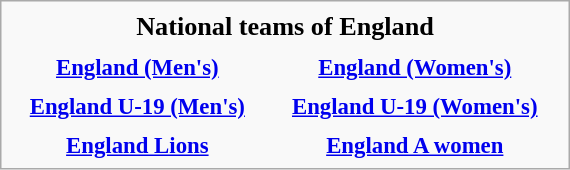<table class="infobox" style="font-size:95%; width:25em; text-align:center">
<tr>
<th colspan="4" style="font-size:115%; align=center">National teams of England<br></th>
</tr>
<tr>
<th></th>
<th></th>
</tr>
<tr>
<th><a href='#'>England (Men's)</a></th>
<th><a href='#'>England (Women's)</a></th>
</tr>
<tr>
<th></th>
<th></th>
</tr>
<tr>
<th><a href='#'>England U-19 (Men's)</a></th>
<th><a href='#'>England U-19 (Women's)</a></th>
</tr>
<tr>
<th></th>
<th></th>
</tr>
<tr>
<th><a href='#'>England Lions</a></th>
<th><a href='#'>England A women</a></th>
</tr>
</table>
